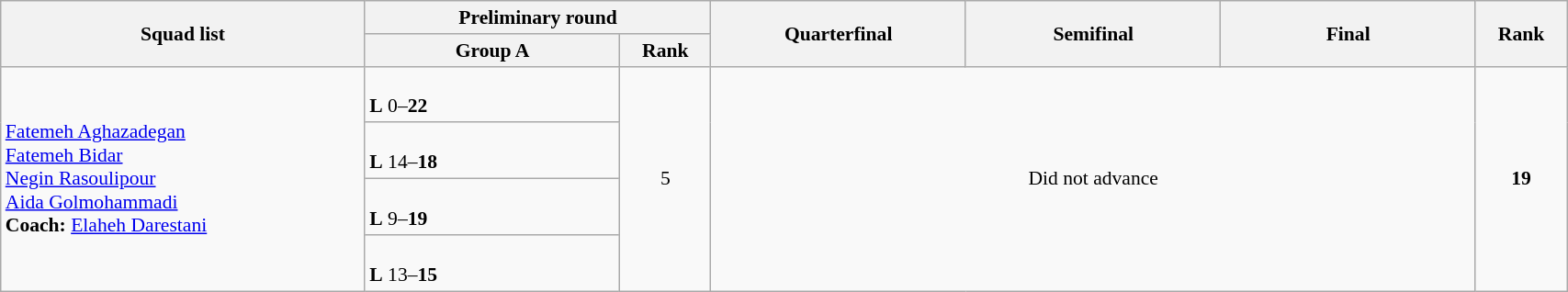<table class="wikitable" width="90%" style="text-align:left; font-size:90%">
<tr>
<th rowspan="2" width="20%">Squad list</th>
<th colspan="2">Preliminary round</th>
<th rowspan="2" width="14%">Quarterfinal</th>
<th rowspan="2" width="14%">Semifinal</th>
<th rowspan="2" width="14%">Final</th>
<th rowspan="2" width="5%">Rank</th>
</tr>
<tr>
<th width="14%">Group A</th>
<th width="5%">Rank</th>
</tr>
<tr>
<td rowspan=4><a href='#'>Fatemeh Aghazadegan</a><br><a href='#'>Fatemeh Bidar</a><br><a href='#'>Negin Rasoulipour</a><br><a href='#'>Aida Golmohammadi</a><br><strong>Coach:</strong> <a href='#'>Elaheh Darestani</a></td>
<td><br><strong>L</strong> 0–<strong>22</strong></td>
<td rowspan=4 align=center>5</td>
<td rowspan=4 colspan=3 align=center>Did not advance</td>
<td rowspan=4 align="center"><strong>19</strong></td>
</tr>
<tr>
<td><br><strong>L</strong> 14–<strong>18</strong></td>
</tr>
<tr>
<td><br><strong>L</strong> 9–<strong>19</strong></td>
</tr>
<tr>
<td><br><strong>L</strong> 13–<strong>15</strong></td>
</tr>
</table>
